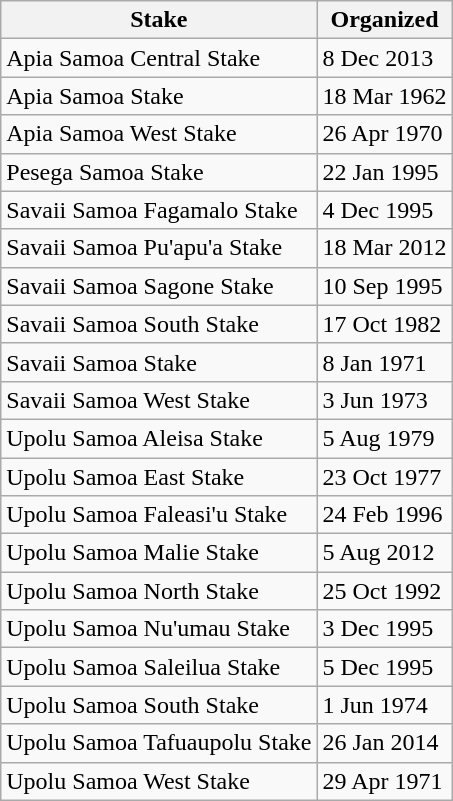<table class="wikitable sortable mw-collapsible mw-collapsed">
<tr>
<th>Stake</th>
<th data-sort-type=date>Organized</th>
</tr>
<tr>
<td>Apia Samoa Central Stake</td>
<td>8 Dec 2013</td>
</tr>
<tr>
<td>Apia Samoa Stake</td>
<td>18 Mar 1962</td>
</tr>
<tr>
<td>Apia Samoa West Stake</td>
<td>26 Apr 1970</td>
</tr>
<tr>
<td>Pesega Samoa Stake</td>
<td>22 Jan 1995</td>
</tr>
<tr>
<td>Savaii Samoa Fagamalo Stake</td>
<td>4 Dec 1995</td>
</tr>
<tr>
<td>Savaii Samoa Pu'apu'a Stake</td>
<td>18 Mar 2012</td>
</tr>
<tr>
<td>Savaii Samoa Sagone Stake</td>
<td>10 Sep 1995</td>
</tr>
<tr>
<td>Savaii Samoa South Stake</td>
<td>17 Oct 1982</td>
</tr>
<tr>
<td>Savaii Samoa Stake</td>
<td>8 Jan 1971</td>
</tr>
<tr>
<td>Savaii Samoa West Stake</td>
<td>3 Jun 1973</td>
</tr>
<tr>
<td>Upolu Samoa Aleisa Stake</td>
<td>5 Aug 1979</td>
</tr>
<tr>
<td>Upolu Samoa East Stake</td>
<td>23 Oct 1977</td>
</tr>
<tr>
<td>Upolu Samoa Faleasi'u Stake</td>
<td>24 Feb 1996</td>
</tr>
<tr>
<td>Upolu Samoa Malie Stake</td>
<td>5 Aug 2012</td>
</tr>
<tr>
<td>Upolu Samoa North Stake</td>
<td>25 Oct 1992</td>
</tr>
<tr>
<td>Upolu Samoa Nu'umau Stake</td>
<td>3 Dec 1995</td>
</tr>
<tr>
<td>Upolu Samoa Saleilua Stake</td>
<td>5 Dec 1995</td>
</tr>
<tr>
<td>Upolu Samoa South Stake</td>
<td>1 Jun 1974</td>
</tr>
<tr>
<td>Upolu Samoa Tafuaupolu Stake</td>
<td>26 Jan 2014</td>
</tr>
<tr>
<td>Upolu Samoa West Stake</td>
<td>29 Apr 1971</td>
</tr>
</table>
